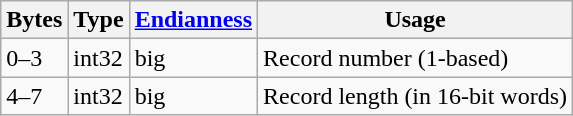<table class="wikitable">
<tr>
<th>Bytes</th>
<th>Type</th>
<th><a href='#'>Endianness</a></th>
<th>Usage</th>
</tr>
<tr>
<td>0–3</td>
<td>int32</td>
<td>big</td>
<td>Record number (1-based)</td>
</tr>
<tr>
<td>4–7</td>
<td>int32</td>
<td>big</td>
<td>Record length (in 16-bit words)</td>
</tr>
</table>
